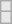<table class=wikitable>
<tr bgcolor= e8e8e8>
<td></td>
</tr>
<tr bgcolor= e8e8e8>
<td></td>
</tr>
</table>
